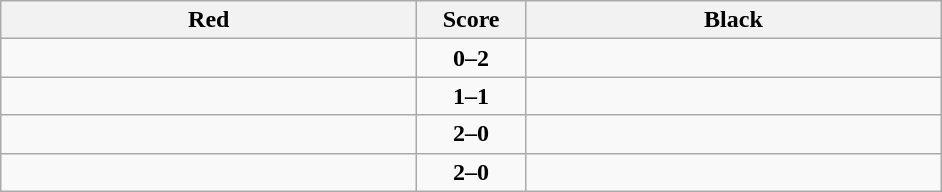<table class="wikitable" style="text-align: center;">
<tr>
<th align="right" width="270">Red</th>
<th width="65">Score</th>
<th align="left" width="270">Black</th>
</tr>
<tr>
<td align=left></td>
<td align=center><strong>0–2</strong></td>
<td align=left><strong></strong></td>
</tr>
<tr>
<td align=left></td>
<td align=center><strong>1–1</strong></td>
<td align=left></td>
</tr>
<tr>
<td align=left><strong></strong></td>
<td align=center><strong>2–0</strong></td>
<td align=left></td>
</tr>
<tr>
<td align=left><strong></strong></td>
<td align=center><strong>2–0</strong></td>
<td align=left></td>
</tr>
</table>
